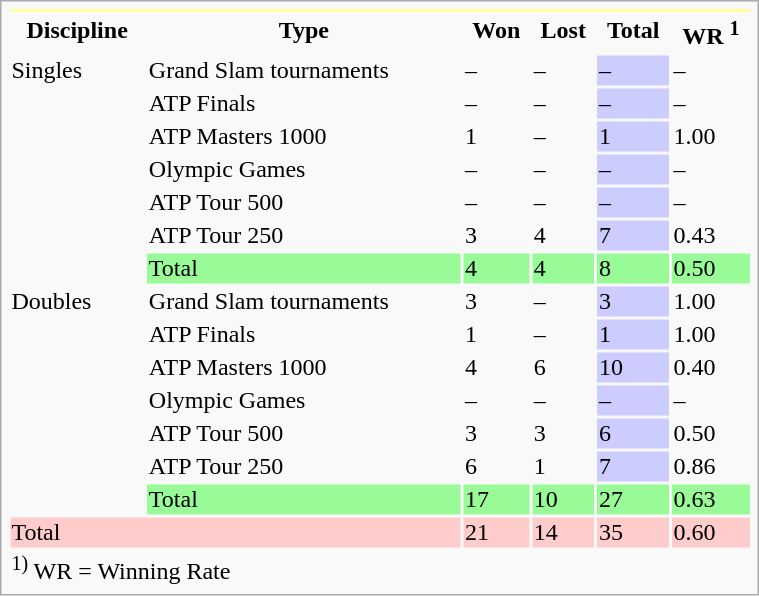<table class="infobox vcard vevent nowrap" width=40%>
<tr style=background:#ff9>
<th colspan=6></th>
</tr>
<tr>
<th>Discipline</th>
<th>Type</th>
<th>Won</th>
<th>Lost</th>
<th>Total</th>
<th>WR <sup>1</sup></th>
</tr>
<tr>
<td rowspan=7>Singles</td>
<td>Grand Slam tournaments</td>
<td>–</td>
<td>–</td>
<td style=background:#ccf>–</td>
<td>–</td>
</tr>
<tr>
<td>ATP Finals</td>
<td>–</td>
<td>–</td>
<td style=background:#ccf>–</td>
<td>–</td>
</tr>
<tr>
<td>ATP Masters 1000</td>
<td>1</td>
<td>–</td>
<td style=background:#ccf>1</td>
<td>1.00</td>
</tr>
<tr>
<td>Olympic Games</td>
<td>–</td>
<td>–</td>
<td style=background:#ccf>–</td>
<td>–</td>
</tr>
<tr>
<td>ATP Tour 500</td>
<td>–</td>
<td>–</td>
<td style=background:#ccf>–</td>
<td>–</td>
</tr>
<tr>
<td>ATP Tour 250</td>
<td>3</td>
<td>4</td>
<td style=background:#ccf>7</td>
<td>0.43</td>
</tr>
<tr style=background:#98fb98>
<td>Total</td>
<td>4</td>
<td>4</td>
<td>8</td>
<td>0.50</td>
</tr>
<tr>
<td rowspan=7>Doubles</td>
<td>Grand Slam tournaments</td>
<td>3</td>
<td>–</td>
<td style=background:#ccf>3</td>
<td>1.00</td>
</tr>
<tr>
<td>ATP Finals</td>
<td>1</td>
<td>–</td>
<td style=background:#ccf>1</td>
<td>1.00</td>
</tr>
<tr>
<td>ATP Masters 1000</td>
<td>4</td>
<td>6</td>
<td style=background:#ccf>10</td>
<td>0.40</td>
</tr>
<tr>
<td>Olympic Games</td>
<td>–</td>
<td>–</td>
<td style=background:#ccf>–</td>
<td>–</td>
</tr>
<tr>
<td>ATP Tour 500</td>
<td>3</td>
<td>3</td>
<td style=background:#ccf>6</td>
<td>0.50</td>
</tr>
<tr>
<td>ATP Tour 250</td>
<td>6</td>
<td>1</td>
<td style=background:#ccf>7</td>
<td>0.86</td>
</tr>
<tr style=background:#98fb98>
<td>Total</td>
<td>17</td>
<td>10</td>
<td>27</td>
<td>0.63</td>
</tr>
<tr style=background:#fcc>
<td colspan=2>Total</td>
<td>21</td>
<td>14</td>
<td>35</td>
<td>0.60</td>
</tr>
<tr>
<td colspan=6><sup>1)</sup> WR = Winning Rate<br></td>
</tr>
</table>
